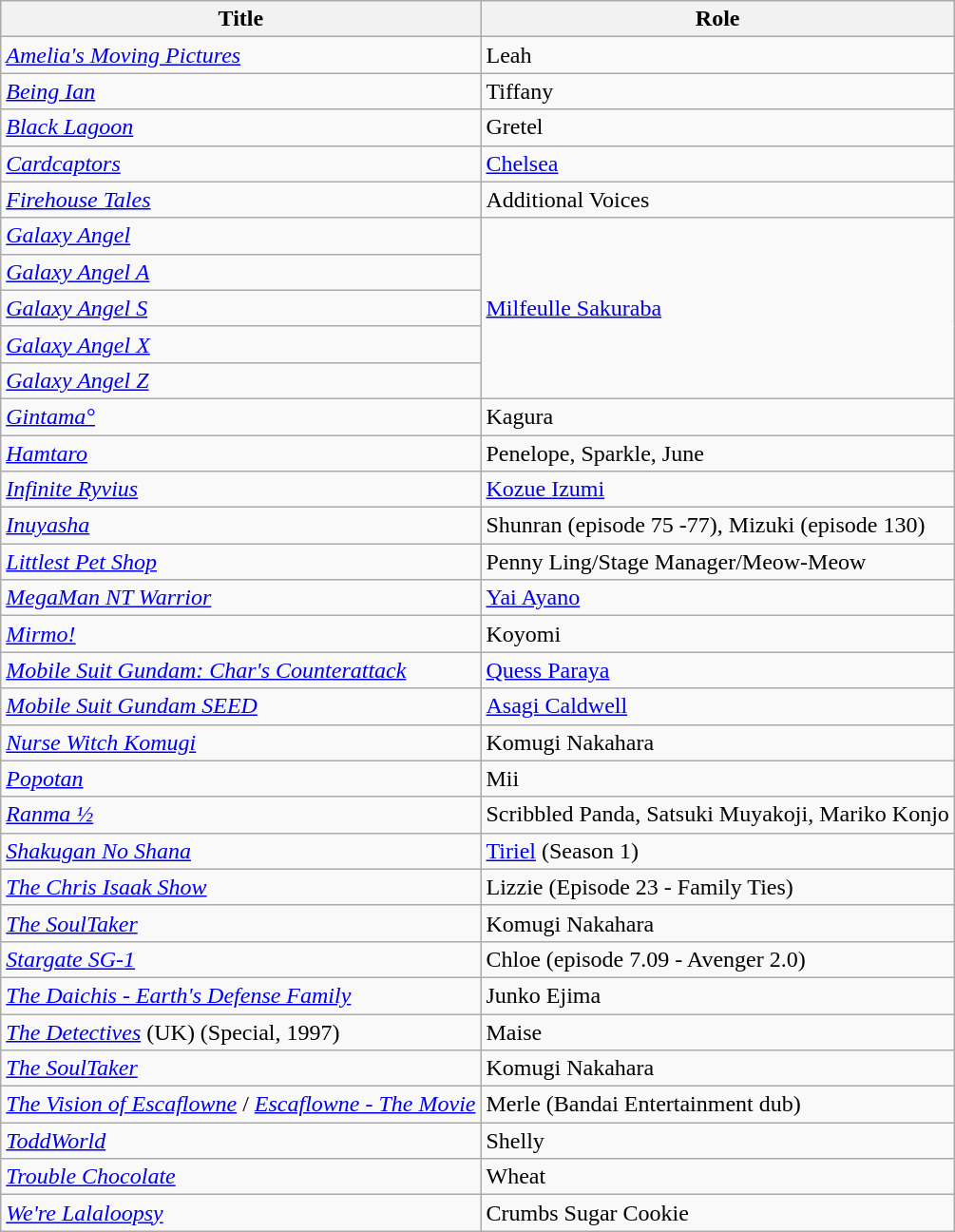<table class="wikitable sortable">
<tr>
<th>Title</th>
<th>Role</th>
</tr>
<tr>
<td><em><a href='#'>Amelia's Moving Pictures</a></em></td>
<td>Leah</td>
</tr>
<tr>
<td><em><a href='#'>Being Ian</a></em></td>
<td>Tiffany</td>
</tr>
<tr>
<td><em><a href='#'>Black Lagoon</a></em></td>
<td>Gretel</td>
</tr>
<tr>
<td><em><a href='#'>Cardcaptors</a></em></td>
<td><a href='#'>Chelsea</a></td>
</tr>
<tr>
<td><em><a href='#'>Firehouse Tales</a></em></td>
<td>Additional Voices</td>
</tr>
<tr>
<td><em><a href='#'>Galaxy Angel</a></em></td>
<td rowspan="5"><a href='#'>Milfeulle Sakuraba</a></td>
</tr>
<tr>
<td><em><a href='#'>Galaxy Angel A</a></em></td>
</tr>
<tr>
<td><em><a href='#'>Galaxy Angel S</a></em></td>
</tr>
<tr>
<td><em><a href='#'>Galaxy Angel X</a></em></td>
</tr>
<tr>
<td><em><a href='#'>Galaxy Angel Z</a></em></td>
</tr>
<tr>
<td><em><a href='#'>Gintama°</a></em></td>
<td>Kagura</td>
</tr>
<tr>
<td><em><a href='#'>Hamtaro</a></em></td>
<td>Penelope, Sparkle, June</td>
</tr>
<tr>
<td><em><a href='#'>Infinite Ryvius</a></em></td>
<td><a href='#'>Kozue Izumi</a></td>
</tr>
<tr>
<td><em><a href='#'>Inuyasha</a></em></td>
<td>Shunran (episode 75 -77), Mizuki (episode 130)</td>
</tr>
<tr>
<td><em><a href='#'>Littlest Pet Shop</a></em></td>
<td>Penny Ling/Stage Manager/Meow-Meow</td>
</tr>
<tr>
<td><em><a href='#'>MegaMan NT Warrior</a></em></td>
<td><a href='#'>Yai Ayano</a></td>
</tr>
<tr>
<td><em><a href='#'>Mirmo!</a></em></td>
<td>Koyomi</td>
</tr>
<tr>
<td><em><a href='#'>Mobile Suit Gundam: Char's Counterattack</a></em></td>
<td><a href='#'>Quess Paraya</a></td>
</tr>
<tr>
<td><em><a href='#'>Mobile Suit Gundam SEED</a></em></td>
<td><a href='#'>Asagi Caldwell</a></td>
</tr>
<tr>
<td><em><a href='#'>Nurse Witch Komugi</a></em></td>
<td>Komugi Nakahara</td>
</tr>
<tr>
<td><em><a href='#'>Popotan</a></em></td>
<td>Mii</td>
</tr>
<tr>
<td><em><a href='#'>Ranma ½</a></em></td>
<td>Scribbled Panda, Satsuki Muyakoji, Mariko Konjo</td>
</tr>
<tr>
<td><em><a href='#'>Shakugan No Shana</a></em></td>
<td><a href='#'>Tiriel</a> (Season 1)</td>
</tr>
<tr>
<td><em><a href='#'>The Chris Isaak Show</a></em></td>
<td>Lizzie (Episode 23 - Family Ties)</td>
</tr>
<tr>
<td><em><a href='#'>The SoulTaker</a></em></td>
<td>Komugi Nakahara</td>
</tr>
<tr>
<td><em><a href='#'>Stargate SG-1</a></em></td>
<td>Chloe (episode 7.09 - Avenger 2.0)</td>
</tr>
<tr>
<td><em><a href='#'>The Daichis - Earth's Defense Family</a></em></td>
<td>Junko Ejima</td>
</tr>
<tr>
<td><em><a href='#'>The Detectives</a></em> (UK) (Special, 1997)</td>
<td>Maise</td>
</tr>
<tr>
<td><em><a href='#'>The SoulTaker</a></em></td>
<td>Komugi Nakahara</td>
</tr>
<tr>
<td><em><a href='#'>The Vision of Escaflowne</a></em> / <em><a href='#'>Escaflowne - The Movie</a></em></td>
<td>Merle (Bandai Entertainment dub)</td>
</tr>
<tr>
<td><em><a href='#'>ToddWorld</a></em></td>
<td>Shelly</td>
</tr>
<tr>
<td><em><a href='#'>Trouble Chocolate</a></em></td>
<td>Wheat</td>
</tr>
<tr>
<td><em><a href='#'>We're Lalaloopsy</a></em></td>
<td>Crumbs Sugar Cookie</td>
</tr>
</table>
